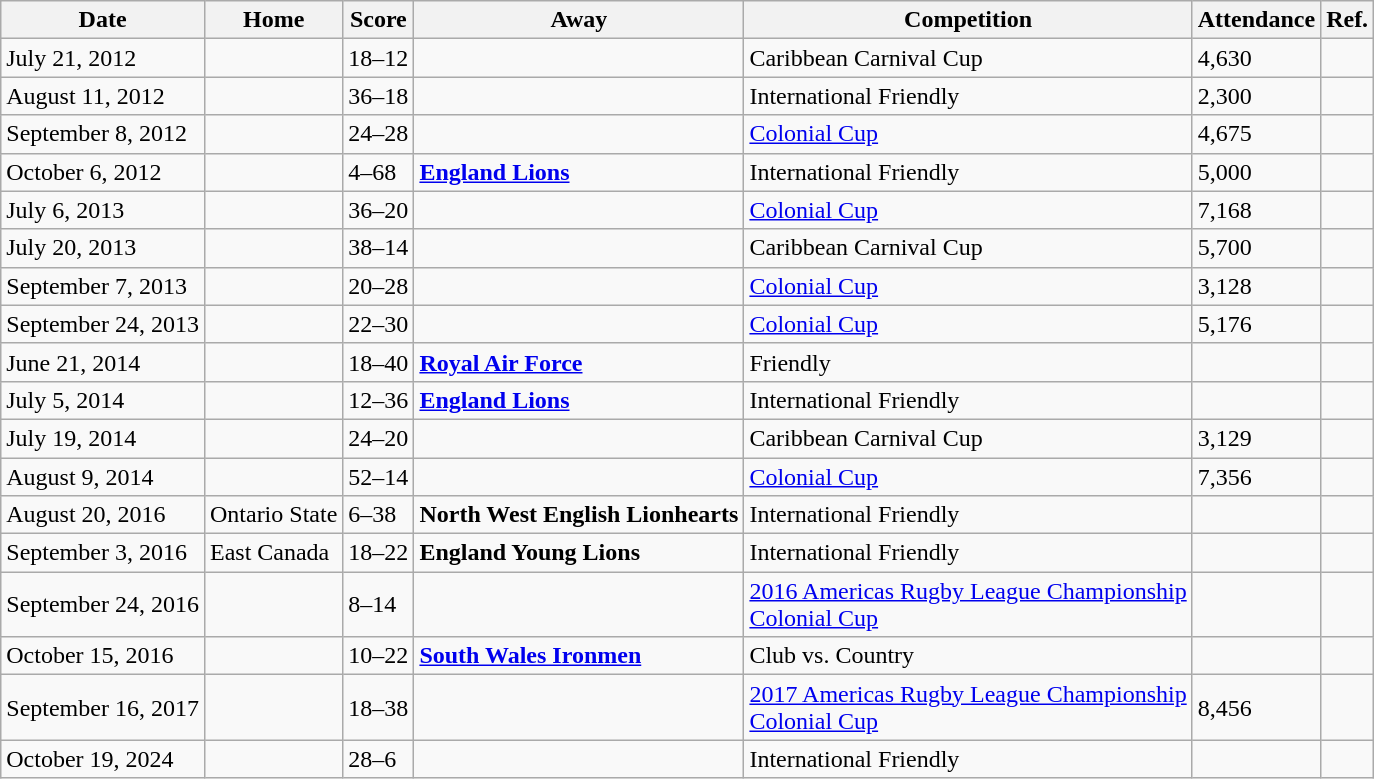<table class="wikitable">
<tr bgcolor#bdb76b>
<th>Date</th>
<th>Home</th>
<th>Score</th>
<th>Away</th>
<th>Competition</th>
<th>Attendance</th>
<th>Ref.</th>
</tr>
<tr>
<td>July 21, 2012</td>
<td><strong></strong></td>
<td>18–12</td>
<td></td>
<td>Caribbean Carnival Cup</td>
<td>4,630</td>
<td></td>
</tr>
<tr>
<td>August 11, 2012</td>
<td><strong></strong></td>
<td>36–18</td>
<td></td>
<td>International Friendly</td>
<td>2,300</td>
<td></td>
</tr>
<tr>
<td>September 8, 2012</td>
<td></td>
<td>24–28</td>
<td><strong></strong></td>
<td><a href='#'>Colonial Cup</a></td>
<td>4,675</td>
<td></td>
</tr>
<tr>
<td>October 6, 2012</td>
<td></td>
<td>4–68</td>
<td><strong> <a href='#'>England Lions</a></strong></td>
<td>International Friendly</td>
<td>5,000</td>
<td></td>
</tr>
<tr>
<td>July 6, 2013</td>
<td><strong></strong></td>
<td>36–20</td>
<td></td>
<td><a href='#'>Colonial Cup</a></td>
<td>7,168</td>
<td></td>
</tr>
<tr>
<td>July 20, 2013</td>
<td><strong></strong></td>
<td>38–14</td>
<td></td>
<td>Caribbean Carnival Cup</td>
<td>5,700</td>
<td></td>
</tr>
<tr>
<td>September 7, 2013</td>
<td></td>
<td>20–28</td>
<td><strong></strong></td>
<td><a href='#'>Colonial Cup</a></td>
<td>3,128</td>
<td></td>
</tr>
<tr>
<td>September 24, 2013</td>
<td></td>
<td>22–30</td>
<td><strong></strong></td>
<td><a href='#'>Colonial Cup</a></td>
<td>5,176</td>
<td></td>
</tr>
<tr>
<td>June 21, 2014</td>
<td></td>
<td>18–40</td>
<td> <strong><a href='#'>Royal Air Force</a></strong></td>
<td>Friendly</td>
<td></td>
</tr>
<tr>
<td>July 5, 2014</td>
<td></td>
<td>12–36</td>
<td><strong> <a href='#'>England Lions</a></strong></td>
<td>International Friendly</td>
<td></td>
<td></td>
</tr>
<tr>
<td>July 19, 2014</td>
<td><strong></strong></td>
<td>24–20</td>
<td></td>
<td>Caribbean Carnival Cup</td>
<td>3,129</td>
<td></td>
</tr>
<tr>
<td>August 9, 2014</td>
<td><strong></strong></td>
<td>52–14</td>
<td></td>
<td><a href='#'>Colonial Cup</a></td>
<td>7,356</td>
<td></td>
</tr>
<tr>
<td>August 20, 2016</td>
<td> Ontario State</td>
<td>6–38</td>
<td> <strong>North West English Lionhearts</strong></td>
<td>International Friendly</td>
<td></td>
<td></td>
</tr>
<tr>
<td>September 3, 2016</td>
<td> East Canada</td>
<td>18–22</td>
<td> <strong>England Young Lions</strong></td>
<td>International Friendly</td>
<td></td>
<td></td>
</tr>
<tr>
<td>September 24, 2016</td>
<td></td>
<td>8–14</td>
<td><strong></strong></td>
<td><a href='#'>2016 Americas Rugby League Championship</a> <br><a href='#'>Colonial Cup</a></td>
<td></td>
<td></td>
</tr>
<tr>
<td>October 15, 2016</td>
<td></td>
<td>10–22</td>
<td> <strong><a href='#'>South Wales Ironmen</a></strong></td>
<td>Club vs. Country</td>
<td></td>
<td></td>
</tr>
<tr>
<td>September 16, 2017</td>
<td></td>
<td>18–38</td>
<td><strong></strong></td>
<td><a href='#'>2017 Americas Rugby League Championship</a> <br><a href='#'>Colonial Cup</a></td>
<td>8,456</td>
<td></td>
</tr>
<tr>
<td>October 19, 2024</td>
<td><strong></strong></td>
<td>28–6</td>
<td></td>
<td>International Friendly</td>
<td></td>
<td></td>
</tr>
</table>
